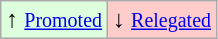<table class="wikitable" align="center">
<tr>
<td bgcolor="#ddffdd">↑ <small><a href='#'>Promoted</a></small></td>
<td bgcolor="#ffcccc">↓ <small><a href='#'>Relegated</a></small></td>
</tr>
</table>
